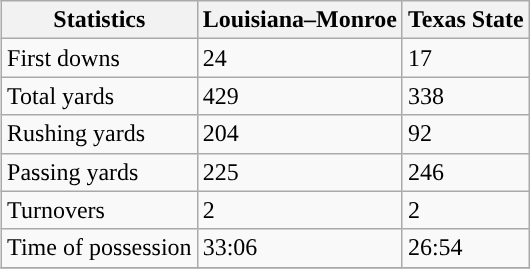<table class="wikitable" style="float: right;">
<tr>
<th>Statistics</th>
<th>Louisiana–Monroe</th>
<th>Texas State</th>
</tr>
<tr>
<td>First downs</td>
<td>24</td>
<td>17</td>
</tr>
<tr>
<td>Total yards</td>
<td>429</td>
<td>338</td>
</tr>
<tr>
<td>Rushing yards</td>
<td>204</td>
<td>92</td>
</tr>
<tr>
<td>Passing yards</td>
<td>225</td>
<td>246</td>
</tr>
<tr>
<td>Turnovers</td>
<td>2</td>
<td>2</td>
</tr>
<tr>
<td>Time of possession</td>
<td>33:06</td>
<td>26:54</td>
</tr>
<tr>
</tr>
</table>
